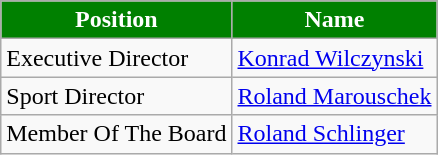<table class="wikitable">
<tr>
<th style="color:#FFFFFF; background:#008000">Position</th>
<th style="color:#FFFFFF; background:#008000">Name</th>
</tr>
<tr>
<td>Executive Director</td>
<td> <a href='#'>Konrad Wilczynski</a></td>
</tr>
<tr>
<td>Sport Director</td>
<td> <a href='#'>Roland Marouschek</a></td>
</tr>
<tr>
<td>Member Of The Board</td>
<td> <a href='#'>Roland Schlinger</a></td>
</tr>
</table>
